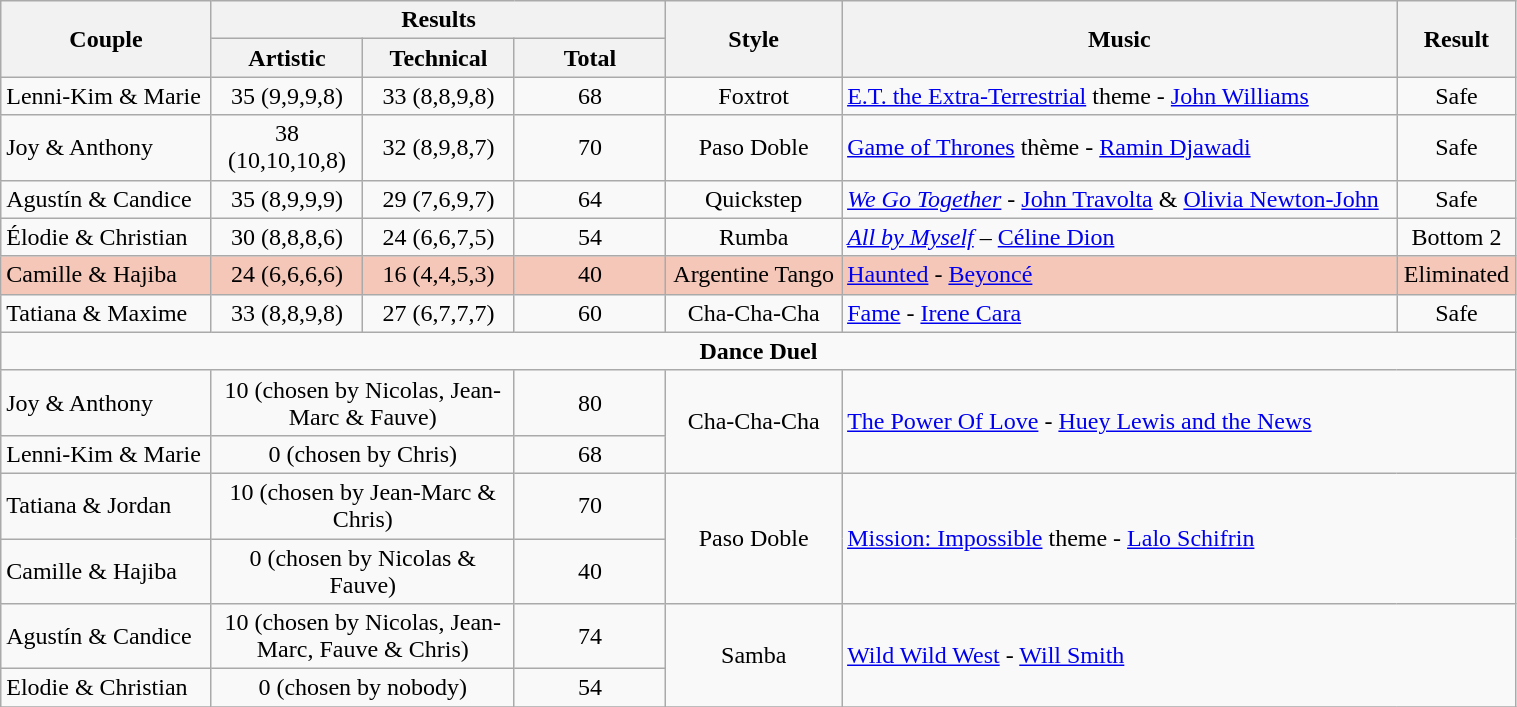<table class="wikitable" style="width:80%; text-align:center;">
<tr>
<th rowspan="2">Couple</th>
<th colspan=3>Results</th>
<th rowspan="2">Style</th>
<th rowspan="2">Music</th>
<th rowspan="2">Result</th>
</tr>
<tr>
<th style="width:10%;">Artistic</th>
<th style="width:10%;">Technical</th>
<th style="width:10%;">Total</th>
</tr>
<tr>
<td style="text-align:left;">Lenni-Kim & Marie</td>
<td>35 (9,9,9,8)</td>
<td>33 (8,8,9,8)</td>
<td>68</td>
<td>Foxtrot</td>
<td style="text-align:left;"><a href='#'>E.T. the Extra-Terrestrial</a> theme - <a href='#'>John Williams</a></td>
<td>Safe</td>
</tr>
<tr>
<td style="text-align:left;">Joy & Anthony</td>
<td>38 (10,10,10,8)</td>
<td>32 (8,9,8,7)</td>
<td>70</td>
<td>Paso Doble</td>
<td style="text-align:left;"><a href='#'>Game of Thrones</a> thème - <a href='#'>Ramin Djawadi</a></td>
<td>Safe</td>
</tr>
<tr>
<td style="text-align:left;">Agustín & Candice</td>
<td>35 (8,9,9,9)</td>
<td>29 (7,6,9,7)</td>
<td>64</td>
<td>Quickstep</td>
<td style="text-align:left;"><em><a href='#'>We Go Together</a></em> - <a href='#'>John Travolta</a> & <a href='#'>Olivia Newton-John</a></td>
<td>Safe</td>
</tr>
<tr>
<td style="text-align:left;">Élodie & Christian</td>
<td>30 (8,8,8,6)</td>
<td>24 (6,6,7,5)</td>
<td>54</td>
<td>Rumba</td>
<td style="text-align:left;"><em><a href='#'>All by Myself</a></em> – <a href='#'>Céline Dion</a></td>
<td>Bottom 2</td>
</tr>
<tr style="background:#F4C7B8;">
<td style="text-align:left;">Camille & Hajiba</td>
<td>24 (6,6,6,6)</td>
<td>16 (4,4,5,3)</td>
<td>40</td>
<td>Argentine Tango</td>
<td style="text-align:left;"><a href='#'>Haunted</a> - <a href='#'>Beyoncé</a></td>
<td>Eliminated</td>
</tr>
<tr>
<td style="text-align:left;">Tatiana & Maxime</td>
<td>33 (8,8,9,8)</td>
<td>27 (6,7,7,7)</td>
<td>60</td>
<td>Cha-Cha-Cha</td>
<td style="text-align:left;"><a href='#'>Fame</a> - <a href='#'>Irene Cara</a></td>
<td>Safe</td>
</tr>
<tr>
<td colspan=7><strong>Dance Duel</strong></td>
</tr>
<tr>
<td style="text-align:left;">Joy & Anthony</td>
<td colspan="2">10 (chosen by Nicolas, Jean-Marc & Fauve)</td>
<td>80</td>
<td rowspan=2>Cha-Cha-Cha</td>
<td rowspan="2" style="text-align:left;" colspan="2"><a href='#'>The Power Of Love</a> - <a href='#'>Huey Lewis and the News</a></td>
</tr>
<tr>
<td style="text-align:left;">Lenni-Kim & Marie</td>
<td colspan="2">0 (chosen by Chris)</td>
<td>68</td>
</tr>
<tr>
<td style="text-align:left;">Tatiana & Jordan</td>
<td colspan="2">10 (chosen by Jean-Marc & Chris)</td>
<td>70</td>
<td rowspan=2>Paso Doble</td>
<td rowspan="2" style="text-align:left;" colspan="2"><a href='#'>Mission: Impossible</a> theme - <a href='#'>Lalo Schifrin</a></td>
</tr>
<tr>
<td style="text-align:left;">Camille & Hajiba</td>
<td colspan="2">0 (chosen by Nicolas & Fauve)</td>
<td>40</td>
</tr>
<tr>
<td style="text-align:left;">Agustín & Candice</td>
<td colspan="2">10 (chosen by Nicolas, Jean-Marc, Fauve & Chris)</td>
<td>74</td>
<td rowspan=2>Samba</td>
<td rowspan="2" style="text-align:left;" colspan="2"><a href='#'>Wild Wild West</a> - <a href='#'>Will Smith</a></td>
</tr>
<tr>
<td style="text-align:left;">Elodie & Christian</td>
<td colspan="2">0 (chosen by nobody)</td>
<td>54</td>
</tr>
<tr>
</tr>
</table>
